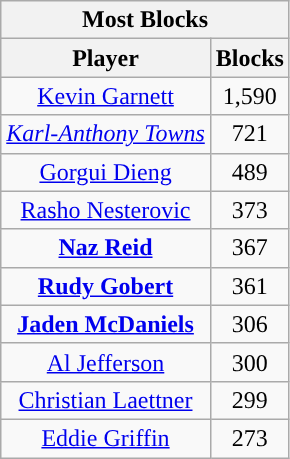<table class="wikitable sortable" style="text-align:center">
<tr>
<th colspan="2" style="text-align:center; ">Most Blocks</th>
</tr>
<tr>
<th style="text-align:center; ">Player</th>
<th style="text-align:center; ">Blocks</th>
</tr>
<tr>
<td><a href='#'>Kevin Garnett</a></td>
<td>1,590</td>
</tr>
<tr>
<td><em><a href='#'>Karl-Anthony Towns</a></em></td>
<td>721</td>
</tr>
<tr>
<td><a href='#'>Gorgui Dieng</a></td>
<td>489</td>
</tr>
<tr>
<td><a href='#'>Rasho Nesterovic</a></td>
<td>373</td>
</tr>
<tr>
<td><strong><a href='#'>Naz Reid</a></strong></td>
<td>367</td>
</tr>
<tr>
<td><strong><a href='#'>Rudy Gobert</a></strong></td>
<td>361</td>
</tr>
<tr>
<td><strong><a href='#'>Jaden McDaniels</a></strong></td>
<td>306</td>
</tr>
<tr>
<td><a href='#'>Al Jefferson</a></td>
<td>300</td>
</tr>
<tr>
<td><a href='#'>Christian Laettner</a></td>
<td>299</td>
</tr>
<tr>
<td><a href='#'>Eddie Griffin</a></td>
<td>273</td>
</tr>
</table>
